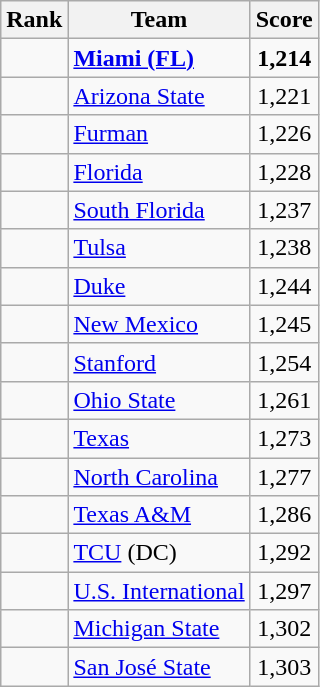<table class="wikitable sortable" style="text-align:center">
<tr>
<th dat-sort-type=number>Rank</th>
<th>Team</th>
<th>Score</th>
</tr>
<tr>
<td></td>
<td align=left><strong><a href='#'>Miami (FL)</a></strong></td>
<td><strong>1,214</strong></td>
</tr>
<tr>
<td></td>
<td align=left><a href='#'>Arizona State</a></td>
<td>1,221</td>
</tr>
<tr>
<td></td>
<td align=left><a href='#'>Furman</a></td>
<td>1,226</td>
</tr>
<tr>
<td></td>
<td align=left><a href='#'>Florida</a></td>
<td>1,228</td>
</tr>
<tr>
<td></td>
<td align=left><a href='#'>South Florida</a></td>
<td>1,237</td>
</tr>
<tr>
<td></td>
<td align=left><a href='#'>Tulsa</a></td>
<td>1,238</td>
</tr>
<tr>
<td></td>
<td align=left><a href='#'>Duke</a></td>
<td>1,244</td>
</tr>
<tr>
<td></td>
<td align=left><a href='#'>New Mexico</a></td>
<td>1,245</td>
</tr>
<tr>
<td></td>
<td align=left><a href='#'>Stanford</a></td>
<td>1,254</td>
</tr>
<tr>
<td></td>
<td align=left><a href='#'>Ohio State</a></td>
<td>1,261</td>
</tr>
<tr>
<td></td>
<td align=left><a href='#'>Texas</a></td>
<td>1,273</td>
</tr>
<tr>
<td></td>
<td align=left><a href='#'>North Carolina</a></td>
<td>1,277</td>
</tr>
<tr>
<td></td>
<td align=left><a href='#'>Texas A&M</a></td>
<td>1,286</td>
</tr>
<tr>
<td></td>
<td align=left><a href='#'>TCU</a> (DC)</td>
<td>1,292</td>
</tr>
<tr>
<td></td>
<td align=left><a href='#'>U.S. International</a></td>
<td>1,297</td>
</tr>
<tr>
<td></td>
<td align=left><a href='#'>Michigan State</a></td>
<td>1,302</td>
</tr>
<tr>
<td></td>
<td align=left><a href='#'>San José State</a></td>
<td>1,303</td>
</tr>
</table>
